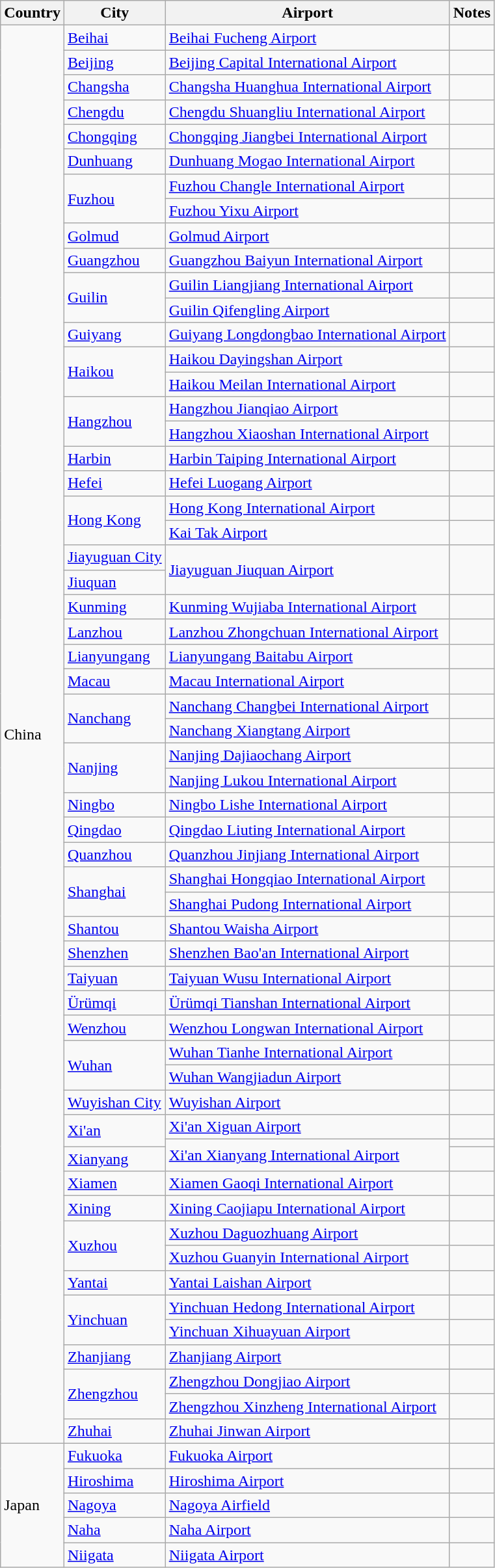<table class="wikitable sortable collapsible collapsed">
<tr>
<th>Country</th>
<th>City</th>
<th>Airport</th>
<th>Notes</th>
</tr>
<tr>
<td rowspan="58">China</td>
<td><a href='#'>Beihai</a></td>
<td><a href='#'>Beihai Fucheng Airport</a></td>
<td></td>
</tr>
<tr>
<td><a href='#'>Beijing</a></td>
<td><a href='#'>Beijing Capital International Airport</a></td>
<td></td>
</tr>
<tr>
<td><a href='#'>Changsha</a></td>
<td><a href='#'>Changsha Huanghua International Airport</a></td>
<td></td>
</tr>
<tr>
<td><a href='#'>Chengdu</a></td>
<td><a href='#'>Chengdu Shuangliu International Airport</a></td>
<td></td>
</tr>
<tr>
<td><a href='#'>Chongqing</a></td>
<td><a href='#'>Chongqing Jiangbei International Airport</a></td>
<td></td>
</tr>
<tr>
<td><a href='#'>Dunhuang</a></td>
<td><a href='#'>Dunhuang Mogao International Airport</a></td>
<td></td>
</tr>
<tr>
<td rowspan="2"><a href='#'>Fuzhou</a></td>
<td><a href='#'>Fuzhou Changle International Airport</a></td>
<td align=center></td>
</tr>
<tr>
<td><a href='#'>Fuzhou Yixu Airport</a></td>
<td></td>
</tr>
<tr>
<td><a href='#'>Golmud</a></td>
<td><a href='#'>Golmud Airport</a></td>
<td></td>
</tr>
<tr>
<td><a href='#'>Guangzhou</a></td>
<td><a href='#'>Guangzhou Baiyun International Airport</a></td>
<td></td>
</tr>
<tr>
<td rowspan="2"><a href='#'>Guilin</a></td>
<td><a href='#'>Guilin Liangjiang International Airport</a></td>
<td></td>
</tr>
<tr>
<td><a href='#'>Guilin Qifengling Airport</a></td>
<td></td>
</tr>
<tr>
<td><a href='#'>Guiyang</a></td>
<td><a href='#'>Guiyang Longdongbao International Airport</a></td>
<td></td>
</tr>
<tr>
<td rowspan="2"><a href='#'>Haikou</a></td>
<td><a href='#'>Haikou Dayingshan Airport</a></td>
<td></td>
</tr>
<tr>
<td><a href='#'>Haikou Meilan International Airport</a></td>
<td></td>
</tr>
<tr>
<td rowspan="2"><a href='#'>Hangzhou</a></td>
<td><a href='#'>Hangzhou Jianqiao Airport</a></td>
<td align=center></td>
</tr>
<tr>
<td><a href='#'>Hangzhou Xiaoshan International Airport</a></td>
<td></td>
</tr>
<tr>
<td><a href='#'>Harbin</a></td>
<td><a href='#'>Harbin Taiping International Airport</a></td>
<td></td>
</tr>
<tr>
<td><a href='#'>Hefei</a></td>
<td><a href='#'>Hefei Luogang Airport</a></td>
<td></td>
</tr>
<tr>
<td rowspan="2"><a href='#'>Hong Kong</a></td>
<td><a href='#'>Hong Kong International Airport</a></td>
<td></td>
</tr>
<tr>
<td><a href='#'>Kai Tak Airport</a></td>
<td></td>
</tr>
<tr>
<td><a href='#'>Jiayuguan City</a></td>
<td rowspan="2"><a href='#'>Jiayuguan Jiuquan Airport</a></td>
<td rowspan="2"></td>
</tr>
<tr>
<td><a href='#'>Jiuquan</a></td>
</tr>
<tr>
<td><a href='#'>Kunming</a></td>
<td><a href='#'>Kunming Wujiaba International Airport</a></td>
<td></td>
</tr>
<tr>
<td><a href='#'>Lanzhou</a></td>
<td><a href='#'>Lanzhou Zhongchuan International Airport</a></td>
<td></td>
</tr>
<tr>
<td><a href='#'>Lianyungang</a></td>
<td><a href='#'>Lianyungang Baitabu Airport</a></td>
<td></td>
</tr>
<tr>
<td><a href='#'>Macau</a></td>
<td><a href='#'>Macau International Airport</a></td>
<td></td>
</tr>
<tr>
<td rowspan="2"><a href='#'>Nanchang</a></td>
<td><a href='#'>Nanchang Changbei International Airport</a></td>
<td></td>
</tr>
<tr>
<td><a href='#'>Nanchang Xiangtang Airport</a></td>
<td></td>
</tr>
<tr>
<td rowspan="2"><a href='#'>Nanjing</a></td>
<td><a href='#'>Nanjing Dajiaochang Airport</a></td>
<td></td>
</tr>
<tr>
<td><a href='#'>Nanjing Lukou International Airport</a></td>
<td></td>
</tr>
<tr>
<td><a href='#'>Ningbo</a></td>
<td><a href='#'>Ningbo Lishe International Airport</a></td>
<td></td>
</tr>
<tr>
<td><a href='#'>Qingdao</a></td>
<td><a href='#'>Qingdao Liuting International Airport</a></td>
<td align=center></td>
</tr>
<tr>
<td><a href='#'>Quanzhou</a></td>
<td><a href='#'>Quanzhou Jinjiang International Airport</a></td>
<td></td>
</tr>
<tr>
<td rowspan="2"><a href='#'>Shanghai</a></td>
<td><a href='#'>Shanghai Hongqiao International Airport</a></td>
<td></td>
</tr>
<tr>
<td><a href='#'>Shanghai Pudong International Airport</a></td>
<td align=center></td>
</tr>
<tr>
<td><a href='#'>Shantou</a></td>
<td><a href='#'>Shantou Waisha Airport</a></td>
<td></td>
</tr>
<tr>
<td><a href='#'>Shenzhen</a></td>
<td><a href='#'>Shenzhen Bao'an International Airport</a></td>
<td></td>
</tr>
<tr>
<td><a href='#'>Taiyuan</a></td>
<td><a href='#'>Taiyuan Wusu International Airport</a></td>
<td></td>
</tr>
<tr>
<td><a href='#'>Ürümqi</a></td>
<td><a href='#'>Ürümqi Tianshan International Airport</a></td>
<td></td>
</tr>
<tr>
<td><a href='#'>Wenzhou</a></td>
<td><a href='#'>Wenzhou Longwan International Airport</a></td>
<td align=center></td>
</tr>
<tr>
<td rowspan="2"><a href='#'>Wuhan</a></td>
<td><a href='#'>Wuhan Tianhe International Airport</a></td>
<td></td>
</tr>
<tr>
<td><a href='#'>Wuhan Wangjiadun Airport</a></td>
<td></td>
</tr>
<tr>
<td><a href='#'>Wuyishan City</a></td>
<td><a href='#'>Wuyishan Airport</a></td>
<td></td>
</tr>
<tr>
<td rowspan="2"><a href='#'>Xi'an</a></td>
<td><a href='#'>Xi'an Xiguan Airport</a></td>
<td></td>
</tr>
<tr>
<td rowspan="2"><a href='#'>Xi'an Xianyang International Airport</a></td>
<td></td>
</tr>
<tr>
<td><a href='#'>Xianyang</a></td>
<td></td>
</tr>
<tr>
<td><a href='#'>Xiamen</a></td>
<td><a href='#'>Xiamen Gaoqi International Airport</a></td>
<td></td>
</tr>
<tr>
<td><a href='#'>Xining</a></td>
<td><a href='#'>Xining Caojiapu International Airport</a></td>
<td></td>
</tr>
<tr>
<td rowspan="2"><a href='#'>Xuzhou</a></td>
<td><a href='#'>Xuzhou Daguozhuang Airport</a></td>
<td></td>
</tr>
<tr>
<td><a href='#'>Xuzhou Guanyin International Airport</a></td>
<td></td>
</tr>
<tr>
<td><a href='#'>Yantai</a></td>
<td><a href='#'>Yantai Laishan Airport</a></td>
<td></td>
</tr>
<tr>
<td rowspan="2"><a href='#'>Yinchuan</a></td>
<td><a href='#'>Yinchuan Hedong International Airport</a></td>
<td></td>
</tr>
<tr>
<td><a href='#'>Yinchuan Xihuayuan Airport</a></td>
<td></td>
</tr>
<tr>
<td><a href='#'>Zhanjiang</a></td>
<td><a href='#'>Zhanjiang Airport</a></td>
<td></td>
</tr>
<tr>
<td rowspan="2"><a href='#'>Zhengzhou</a></td>
<td><a href='#'>Zhengzhou Dongjiao Airport</a></td>
<td></td>
</tr>
<tr>
<td><a href='#'>Zhengzhou Xinzheng International Airport</a></td>
<td></td>
</tr>
<tr>
<td><a href='#'>Zhuhai</a></td>
<td><a href='#'>Zhuhai Jinwan Airport</a></td>
<td></td>
</tr>
<tr>
<td rowspan="5">Japan</td>
<td><a href='#'>Fukuoka</a></td>
<td><a href='#'>Fukuoka Airport</a></td>
<td></td>
</tr>
<tr>
<td><a href='#'>Hiroshima</a></td>
<td><a href='#'>Hiroshima Airport</a></td>
<td></td>
</tr>
<tr>
<td><a href='#'>Nagoya</a></td>
<td><a href='#'>Nagoya Airfield</a></td>
<td></td>
</tr>
<tr>
<td><a href='#'>Naha</a></td>
<td><a href='#'>Naha Airport</a></td>
<td></td>
</tr>
<tr>
<td><a href='#'>Niigata</a></td>
<td><a href='#'>Niigata Airport</a></td>
<td></td>
</tr>
</table>
